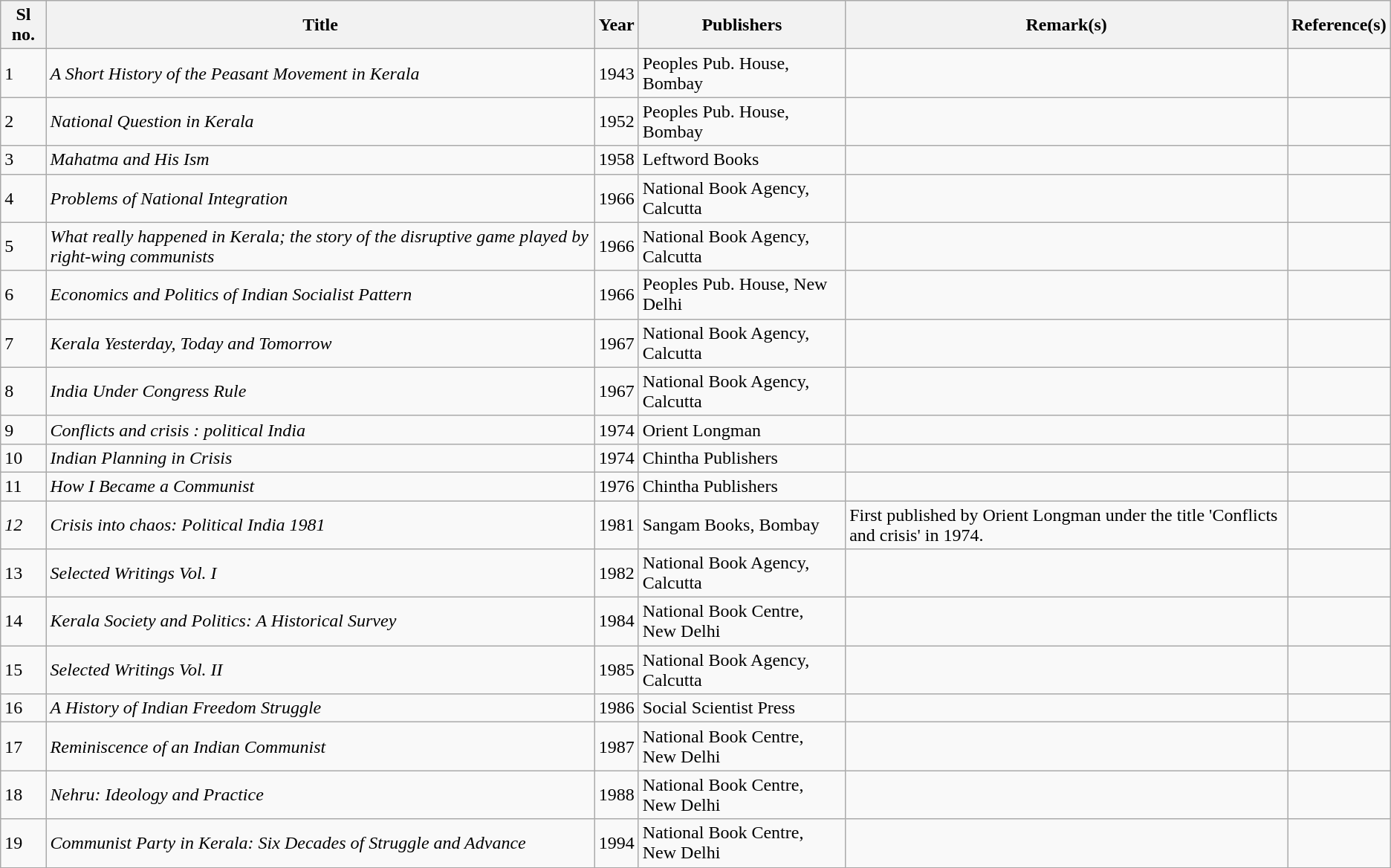<table class="wikitable">
<tr>
<th>Sl no.</th>
<th>Title</th>
<th>Year</th>
<th>Publishers</th>
<th>Remark(s)</th>
<th>Reference(s)</th>
</tr>
<tr>
<td>1</td>
<td><em>A Short History of the Peasant  Movement in Kerala</em></td>
<td>1943</td>
<td>Peoples Pub. House, Bombay</td>
<td></td>
<td></td>
</tr>
<tr>
<td>2</td>
<td><em>National Question in Kerala</em></td>
<td>1952</td>
<td>Peoples Pub. House, Bombay</td>
<td></td>
<td></td>
</tr>
<tr>
<td>3</td>
<td><em>Mahatma and His Ism</em></td>
<td>1958</td>
<td>Leftword Books</td>
<td></td>
<td></td>
</tr>
<tr>
<td>4</td>
<td><em>Problems of National Integration</em></td>
<td>1966</td>
<td>National Book Agency, Calcutta</td>
<td></td>
<td></td>
</tr>
<tr>
<td>5</td>
<td><em>What really happened in Kerala; the story of the disruptive game played by right-wing communists</em></td>
<td>1966</td>
<td>National Book Agency, Calcutta</td>
<td></td>
<td></td>
</tr>
<tr>
<td>6</td>
<td><em>Economics and Politics of Indian  Socialist Pattern</em></td>
<td>1966</td>
<td>Peoples Pub. House, New Delhi</td>
<td></td>
<td></td>
</tr>
<tr>
<td>7</td>
<td><em>Kerala Yesterday, Today and  Tomorrow</em></td>
<td>1967</td>
<td>National Book Agency, Calcutta</td>
<td></td>
<td></td>
</tr>
<tr>
<td>8</td>
<td><em>India Under Congress Rule</em></td>
<td>1967</td>
<td>National Book Agency, Calcutta</td>
<td></td>
<td></td>
</tr>
<tr>
<td>9</td>
<td><em>Conflicts and crisis : political India</em></td>
<td>1974</td>
<td>Orient Longman</td>
<td></td>
<td></td>
</tr>
<tr>
<td>10</td>
<td><em>Indian Planning in Crisis</em></td>
<td>1974</td>
<td>Chintha Publishers</td>
<td></td>
<td></td>
</tr>
<tr>
<td>11</td>
<td><em>How I Became a Communist</em></td>
<td>1976</td>
<td>Chintha Publishers</td>
<td></td>
<td></td>
</tr>
<tr>
<td><em>12</em></td>
<td><em>Crisis into chaos: Political India 1981</em></td>
<td>1981</td>
<td>Sangam Books, Bombay</td>
<td>First published by Orient Longman under the title 'Conflicts and crisis' in 1974.</td>
<td></td>
</tr>
<tr>
<td>13</td>
<td><em>Selected Writings Vol. I</em></td>
<td>1982</td>
<td>National Book Agency, Calcutta</td>
<td></td>
<td></td>
</tr>
<tr>
<td>14</td>
<td><em>Kerala Society and Politics: A  Historical Survey</em></td>
<td>1984</td>
<td>National Book Centre, New Delhi</td>
<td></td>
<td></td>
</tr>
<tr>
<td>15</td>
<td><em>Selected Writings Vol. II</em></td>
<td>1985</td>
<td>National Book Agency, Calcutta</td>
<td></td>
<td></td>
</tr>
<tr>
<td>16</td>
<td><em>A History of Indian Freedom  Struggle</em></td>
<td>1986</td>
<td>Social Scientist Press</td>
<td></td>
<td></td>
</tr>
<tr>
<td>17</td>
<td><em>Reminiscence of an Indian  Communist</em></td>
<td>1987</td>
<td>National Book Centre, New Delhi</td>
<td></td>
<td></td>
</tr>
<tr>
<td>18</td>
<td><em>Nehru: Ideology and Practice</em></td>
<td>1988</td>
<td>National Book Centre, New Delhi</td>
<td></td>
<td></td>
</tr>
<tr>
<td>19</td>
<td><em>Communist Party in Kerala: Six  Decades of Struggle and Advance</em></td>
<td>1994</td>
<td>National Book Centre, New Delhi</td>
<td></td>
<td></td>
</tr>
</table>
